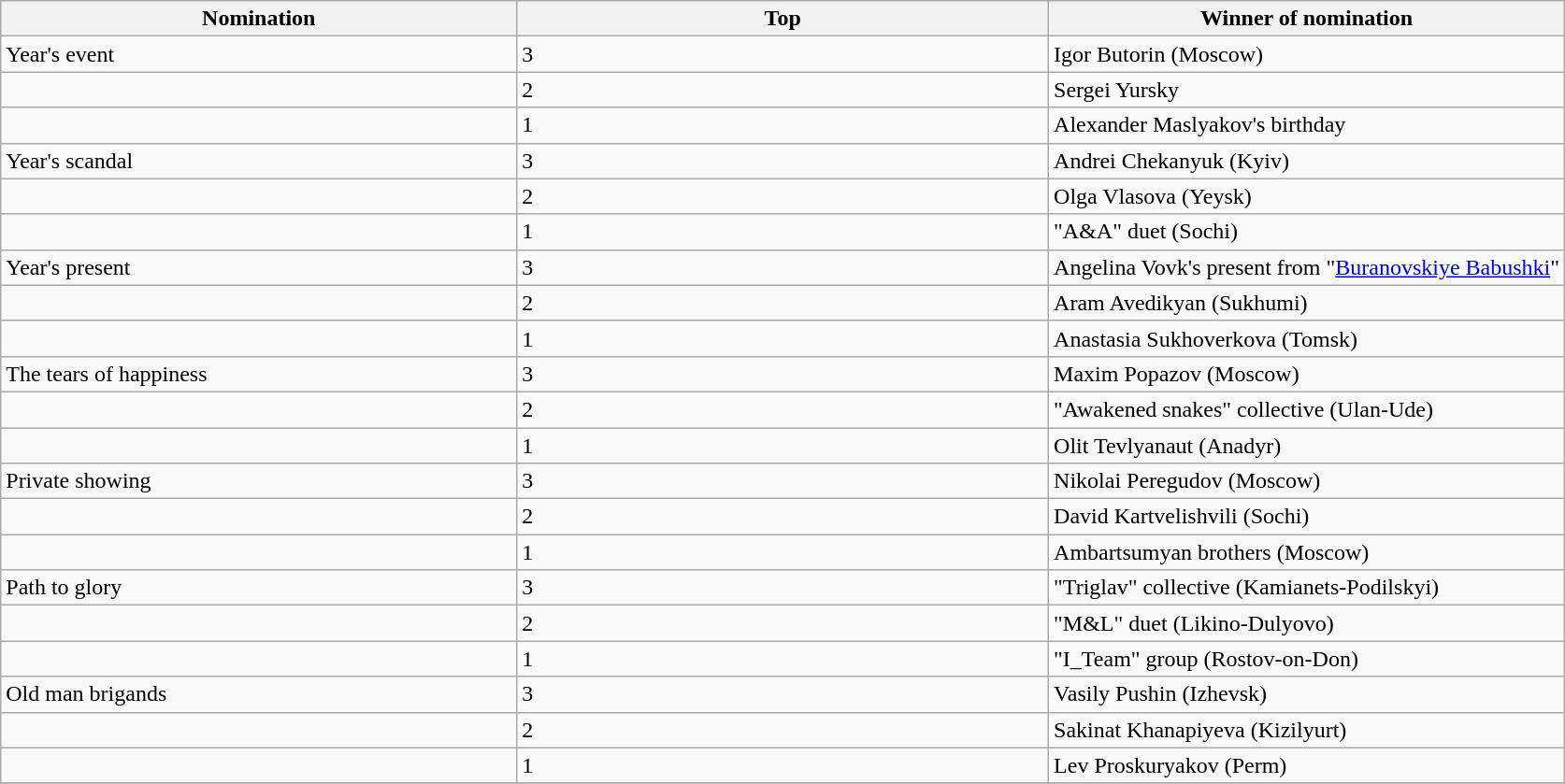<table class="wikitable">
<tr>
<th width="33%">Nomination</th>
<th width="34%">Top</th>
<th width="33%">Winner of nomination</th>
</tr>
<tr>
<td>Year's event</td>
<td>3</td>
<td>Igor Butorin (Moscow)</td>
</tr>
<tr>
<td></td>
<td>2</td>
<td>Sergei Yursky</td>
</tr>
<tr>
<td></td>
<td>1</td>
<td>Alexander Maslyakov's birthday</td>
</tr>
<tr>
<td>Year's scandal</td>
<td>3</td>
<td>Andrei Chekanyuk (Kyiv)</td>
</tr>
<tr>
<td></td>
<td>2</td>
<td>Olga Vlasova (Yeysk)</td>
</tr>
<tr>
<td></td>
<td>1</td>
<td>"A&A" duet (Sochi)</td>
</tr>
<tr>
<td>Year's present</td>
<td>3</td>
<td>Angelina Vovk's present from "<a href='#'>Buranovskiye Babushki</a>"</td>
</tr>
<tr>
<td></td>
<td>2</td>
<td>Aram Avedikyan (Sukhumi)</td>
</tr>
<tr>
<td></td>
<td>1</td>
<td>Anastasia Sukhoverkova (Tomsk)</td>
</tr>
<tr>
<td>The tears of happiness</td>
<td>3</td>
<td>Maxim Popazov (Moscow)</td>
</tr>
<tr>
<td></td>
<td>2</td>
<td>"Awakened snakes" collective (Ulan-Ude)</td>
</tr>
<tr>
<td></td>
<td>1</td>
<td>Olit Tevlyanaut (Anadyr)</td>
</tr>
<tr>
<td>Private showing</td>
<td>3</td>
<td>Nikolai Peregudov (Moscow)</td>
</tr>
<tr>
<td></td>
<td>2</td>
<td>David Kartvelishvili (Sochi)</td>
</tr>
<tr>
<td></td>
<td>1</td>
<td>Ambartsumyan brothers (Moscow)</td>
</tr>
<tr>
<td>Path to glory</td>
<td>3</td>
<td>"Triglav" collective (Kamianets-Podilskyi)</td>
</tr>
<tr>
<td></td>
<td>2</td>
<td>"M&L" duet (Likino-Dulyovo)</td>
</tr>
<tr>
<td></td>
<td>1</td>
<td>"I_Team" group (Rostov-on-Don)</td>
</tr>
<tr>
<td>Old man brigands</td>
<td>3</td>
<td>Vasily Pushin (Izhevsk)</td>
</tr>
<tr>
<td></td>
<td>2</td>
<td>Sakinat Khanapiyeva (Kizilyurt)</td>
</tr>
<tr>
<td></td>
<td>1</td>
<td>Lev Proskuryakov (Perm)</td>
</tr>
<tr>
</tr>
</table>
